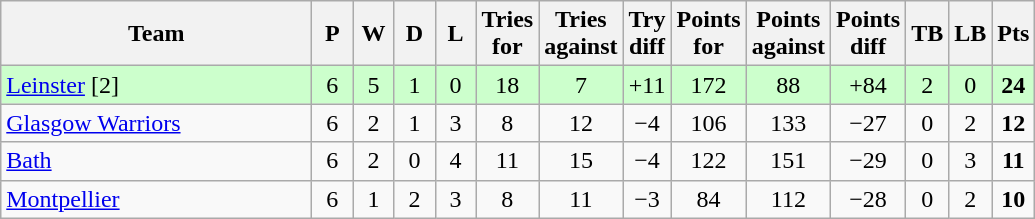<table class="wikitable" style="text-align: center;">
<tr>
<th width="200">Team</th>
<th width="20">P</th>
<th width="20">W</th>
<th width="20">D</th>
<th width="20">L</th>
<th width="20">Tries for</th>
<th width="20">Tries against</th>
<th width="20">Try diff</th>
<th width="20">Points for</th>
<th width="20">Points against</th>
<th width="25">Points diff</th>
<th width="20">TB</th>
<th width="20">LB</th>
<th width="20">Pts</th>
</tr>
<tr bgcolor="#ccffcc">
<td align=left> <a href='#'>Leinster</a> [2]</td>
<td>6</td>
<td>5</td>
<td>1</td>
<td>0</td>
<td>18</td>
<td>7</td>
<td>+11</td>
<td>172</td>
<td>88</td>
<td>+84</td>
<td>2</td>
<td>0</td>
<td><strong>24</strong></td>
</tr>
<tr>
<td align=left> <a href='#'>Glasgow Warriors</a></td>
<td>6</td>
<td>2</td>
<td>1</td>
<td>3</td>
<td>8</td>
<td>12</td>
<td>−4</td>
<td>106</td>
<td>133</td>
<td>−27</td>
<td>0</td>
<td>2</td>
<td><strong>12</strong></td>
</tr>
<tr>
<td align=left> <a href='#'>Bath</a></td>
<td>6</td>
<td>2</td>
<td>0</td>
<td>4</td>
<td>11</td>
<td>15</td>
<td>−4</td>
<td>122</td>
<td>151</td>
<td>−29</td>
<td>0</td>
<td>3</td>
<td><strong>11</strong></td>
</tr>
<tr>
<td align=left> <a href='#'>Montpellier</a></td>
<td>6</td>
<td>1</td>
<td>2</td>
<td>3</td>
<td>8</td>
<td>11</td>
<td>−3</td>
<td>84</td>
<td>112</td>
<td>−28</td>
<td>0</td>
<td>2</td>
<td><strong>10</strong></td>
</tr>
</table>
